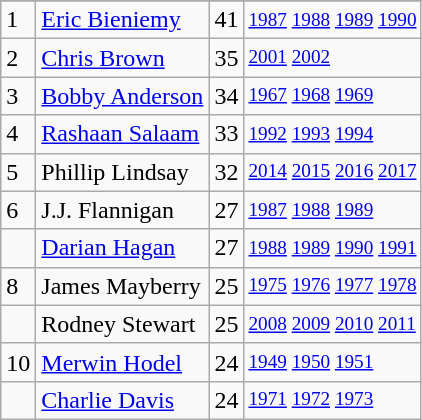<table class="wikitable">
<tr>
</tr>
<tr>
<td>1</td>
<td><a href='#'>Eric Bieniemy</a></td>
<td>41</td>
<td style="font-size:80%;"><a href='#'>1987</a> <a href='#'>1988</a> <a href='#'>1989</a> <a href='#'>1990</a></td>
</tr>
<tr>
<td>2</td>
<td><a href='#'>Chris Brown</a></td>
<td>35</td>
<td style="font-size:80%;"><a href='#'>2001</a> <a href='#'>2002</a></td>
</tr>
<tr>
<td>3</td>
<td><a href='#'>Bobby Anderson</a></td>
<td>34</td>
<td style="font-size:80%;"><a href='#'>1967</a> <a href='#'>1968</a> <a href='#'>1969</a></td>
</tr>
<tr>
<td>4</td>
<td><a href='#'>Rashaan Salaam</a></td>
<td>33</td>
<td style="font-size:80%;"><a href='#'>1992</a> <a href='#'>1993</a> <a href='#'>1994</a></td>
</tr>
<tr>
<td>5</td>
<td>Phillip Lindsay</td>
<td>32</td>
<td style="font-size:80%;"><a href='#'>2014</a> <a href='#'>2015</a> <a href='#'>2016</a> <a href='#'>2017</a></td>
</tr>
<tr>
<td>6</td>
<td>J.J. Flannigan</td>
<td>27</td>
<td style="font-size:80%;"><a href='#'>1987</a> <a href='#'>1988</a> <a href='#'>1989</a></td>
</tr>
<tr>
<td></td>
<td><a href='#'>Darian Hagan</a></td>
<td>27</td>
<td style="font-size:80%;"><a href='#'>1988</a> <a href='#'>1989</a> <a href='#'>1990</a> <a href='#'>1991</a></td>
</tr>
<tr>
<td>8</td>
<td>James Mayberry</td>
<td>25</td>
<td style="font-size:80%;"><a href='#'>1975</a> <a href='#'>1976</a> <a href='#'>1977</a> <a href='#'>1978</a></td>
</tr>
<tr>
<td></td>
<td>Rodney Stewart</td>
<td>25</td>
<td style="font-size:80%;"><a href='#'>2008</a> <a href='#'>2009</a> <a href='#'>2010</a> <a href='#'>2011</a></td>
</tr>
<tr>
<td>10</td>
<td><a href='#'>Merwin Hodel</a></td>
<td>24</td>
<td style="font-size:80%;"><a href='#'>1949</a> <a href='#'>1950</a> <a href='#'>1951</a></td>
</tr>
<tr>
<td></td>
<td><a href='#'>Charlie Davis</a></td>
<td>24</td>
<td style="font-size:80%;"><a href='#'>1971</a> <a href='#'>1972</a> <a href='#'>1973</a></td>
</tr>
</table>
